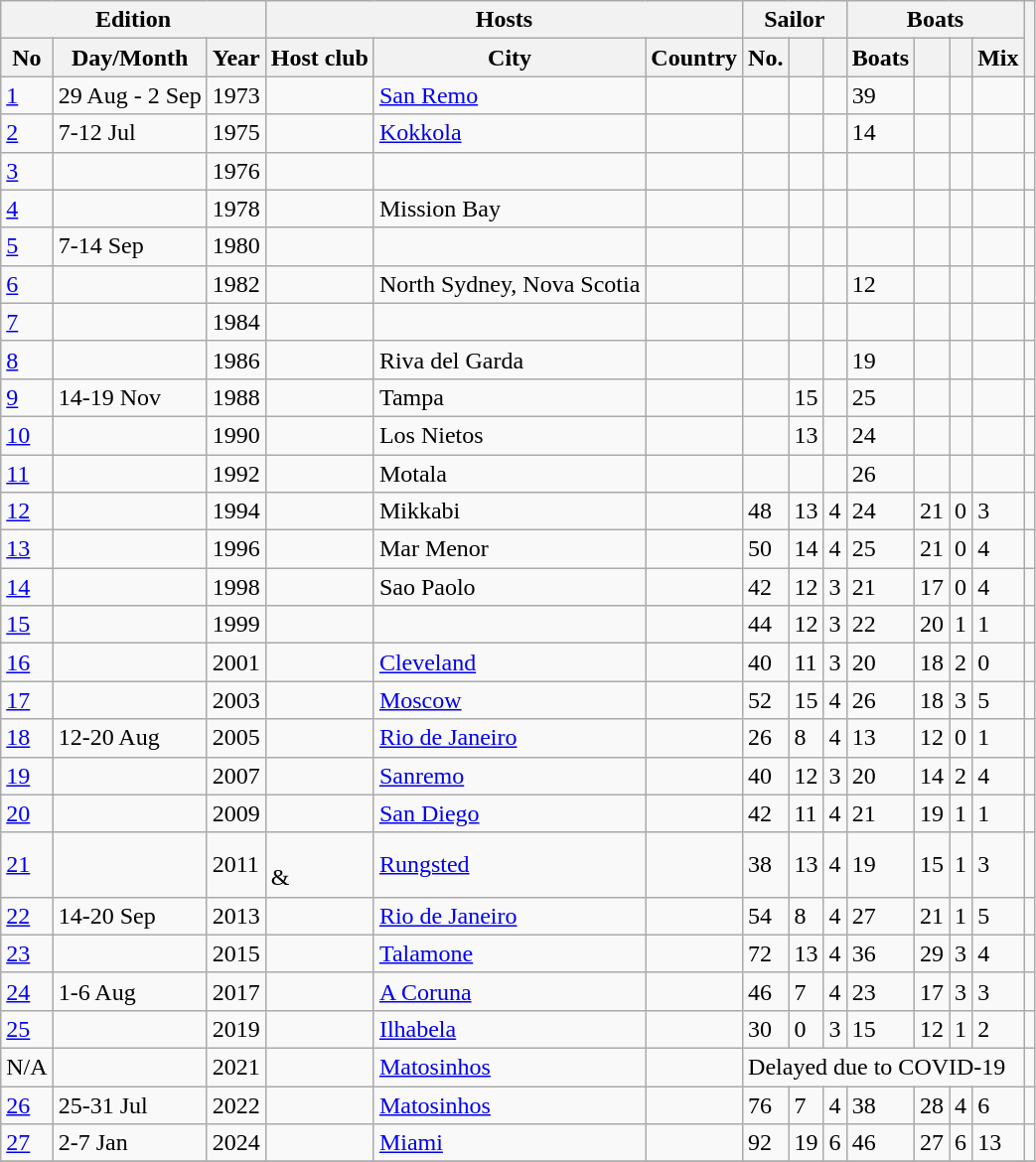<table class="wikitable">
<tr>
<th colspan=3>Edition</th>
<th colspan=3>Hosts</th>
<th colspan=3>Sailor</th>
<th colspan=4>Boats</th>
<th rowspan=2></th>
</tr>
<tr>
<th>No</th>
<th>Day/Month</th>
<th>Year</th>
<th>Host club</th>
<th>City</th>
<th>Country</th>
<th>No.</th>
<th></th>
<th></th>
<th>Boats</th>
<th></th>
<th></th>
<th>Mix</th>
</tr>
<tr>
<td><a href='#'>1</a></td>
<td>29 Aug - 2 Sep</td>
<td>1973</td>
<td></td>
<td><a href='#'>San Remo</a></td>
<td></td>
<td></td>
<td></td>
<td></td>
<td>39</td>
<td></td>
<td></td>
<td></td>
<td></td>
</tr>
<tr>
<td><a href='#'>2</a></td>
<td>7-12 Jul</td>
<td>1975</td>
<td></td>
<td><a href='#'>Kokkola</a></td>
<td></td>
<td></td>
<td></td>
<td></td>
<td>14</td>
<td></td>
<td></td>
<td></td>
<td></td>
</tr>
<tr>
<td><a href='#'>3</a></td>
<td></td>
<td>1976</td>
<td></td>
<td></td>
<td></td>
<td></td>
<td></td>
<td></td>
<td></td>
<td></td>
<td></td>
<td></td>
<td></td>
</tr>
<tr>
<td><a href='#'>4</a></td>
<td></td>
<td>1978</td>
<td></td>
<td>Mission Bay</td>
<td></td>
<td></td>
<td></td>
<td></td>
<td></td>
<td></td>
<td></td>
<td></td>
<td></td>
</tr>
<tr>
<td><a href='#'>5</a></td>
<td>7-14 Sep</td>
<td>1980</td>
<td></td>
<td></td>
<td></td>
<td></td>
<td></td>
<td></td>
<td></td>
<td></td>
<td></td>
<td></td>
<td></td>
</tr>
<tr>
<td><a href='#'>6</a></td>
<td></td>
<td>1982</td>
<td></td>
<td>North Sydney, Nova Scotia</td>
<td></td>
<td></td>
<td></td>
<td></td>
<td>12</td>
<td></td>
<td></td>
<td></td>
<td></td>
</tr>
<tr>
<td><a href='#'>7</a></td>
<td></td>
<td>1984</td>
<td></td>
<td></td>
<td></td>
<td></td>
<td></td>
<td></td>
<td></td>
<td></td>
<td></td>
<td></td>
<td></td>
</tr>
<tr>
<td><a href='#'>8</a></td>
<td></td>
<td>1986</td>
<td></td>
<td>Riva del Garda</td>
<td></td>
<td></td>
<td></td>
<td></td>
<td>19</td>
<td></td>
<td></td>
<td></td>
<td></td>
</tr>
<tr>
<td><a href='#'>9</a></td>
<td>14-19 Nov</td>
<td>1988</td>
<td></td>
<td>Tampa</td>
<td></td>
<td></td>
<td>15</td>
<td></td>
<td>25</td>
<td></td>
<td></td>
<td></td>
<td></td>
</tr>
<tr>
<td><a href='#'>10</a></td>
<td></td>
<td>1990</td>
<td></td>
<td>Los Nietos</td>
<td></td>
<td></td>
<td>13</td>
<td></td>
<td>24</td>
<td></td>
<td></td>
<td></td>
<td></td>
</tr>
<tr>
<td><a href='#'>11</a></td>
<td></td>
<td>1992</td>
<td></td>
<td>Motala</td>
<td></td>
<td></td>
<td></td>
<td></td>
<td>26</td>
<td></td>
<td></td>
<td></td>
<td></td>
</tr>
<tr>
<td><a href='#'>12</a></td>
<td></td>
<td>1994</td>
<td></td>
<td>Mikkabi</td>
<td></td>
<td>48</td>
<td>13</td>
<td>4</td>
<td>24</td>
<td>21</td>
<td>0</td>
<td>3</td>
<td></td>
</tr>
<tr>
<td><a href='#'>13</a></td>
<td></td>
<td>1996</td>
<td></td>
<td>Mar Menor</td>
<td></td>
<td>50</td>
<td>14</td>
<td>4</td>
<td>25</td>
<td>21</td>
<td>0</td>
<td>4</td>
<td></td>
</tr>
<tr>
<td><a href='#'>14</a></td>
<td></td>
<td>1998</td>
<td></td>
<td>Sao Paolo</td>
<td></td>
<td>42</td>
<td>12</td>
<td>3</td>
<td>21</td>
<td>17</td>
<td>0</td>
<td>4</td>
<td></td>
</tr>
<tr>
<td><a href='#'>15</a></td>
<td></td>
<td>1999</td>
<td></td>
<td></td>
<td></td>
<td>44</td>
<td>12</td>
<td>3</td>
<td>22</td>
<td>20</td>
<td>1</td>
<td>1</td>
<td></td>
</tr>
<tr>
<td><a href='#'>16</a></td>
<td></td>
<td>2001</td>
<td></td>
<td><a href='#'>Cleveland</a></td>
<td></td>
<td>40</td>
<td>11</td>
<td>3</td>
<td>20</td>
<td>18</td>
<td>2</td>
<td>0</td>
<td></td>
</tr>
<tr>
<td><a href='#'>17</a></td>
<td></td>
<td>2003</td>
<td></td>
<td><a href='#'>Moscow</a></td>
<td></td>
<td>52</td>
<td>15</td>
<td>4</td>
<td>26</td>
<td>18</td>
<td>3</td>
<td>5</td>
<td></td>
</tr>
<tr>
<td><a href='#'>18</a></td>
<td>12-20 Aug</td>
<td>2005</td>
<td></td>
<td><a href='#'>Rio de Janeiro</a></td>
<td></td>
<td>26</td>
<td>8</td>
<td>4</td>
<td>13</td>
<td>12</td>
<td>0</td>
<td>1</td>
<td></td>
</tr>
<tr>
<td><a href='#'>19</a></td>
<td></td>
<td>2007</td>
<td></td>
<td><a href='#'>Sanremo</a></td>
<td></td>
<td>40</td>
<td>12</td>
<td>3</td>
<td>20</td>
<td>14</td>
<td>2</td>
<td>4</td>
<td></td>
</tr>
<tr>
<td><a href='#'>20</a></td>
<td></td>
<td>2009</td>
<td></td>
<td><a href='#'>San Diego</a></td>
<td></td>
<td>42</td>
<td>11</td>
<td>4</td>
<td>21</td>
<td>19</td>
<td>1</td>
<td>1</td>
<td></td>
</tr>
<tr>
<td><a href='#'>21</a></td>
<td></td>
<td>2011</td>
<td> <br>& </td>
<td><a href='#'>Rungsted</a></td>
<td></td>
<td>38</td>
<td>13</td>
<td>4</td>
<td>19</td>
<td>15</td>
<td>1</td>
<td>3</td>
<td></td>
</tr>
<tr>
<td><a href='#'>22</a></td>
<td>14-20 Sep</td>
<td>2013</td>
<td></td>
<td><a href='#'>Rio de Janeiro</a></td>
<td></td>
<td>54</td>
<td>8</td>
<td>4</td>
<td>27</td>
<td>21</td>
<td>1</td>
<td>5</td>
<td></td>
</tr>
<tr>
<td><a href='#'>23</a></td>
<td></td>
<td>2015</td>
<td></td>
<td><a href='#'>Talamone</a></td>
<td></td>
<td>72</td>
<td>13</td>
<td>4</td>
<td>36</td>
<td>29</td>
<td>3</td>
<td>4</td>
<td></td>
</tr>
<tr>
<td><a href='#'>24</a></td>
<td>1-6 Aug</td>
<td>2017</td>
<td></td>
<td><a href='#'>A Coruna</a></td>
<td></td>
<td>46</td>
<td>7</td>
<td>4</td>
<td>23</td>
<td>17</td>
<td>3</td>
<td>3</td>
<td></td>
</tr>
<tr>
<td><a href='#'>25</a></td>
<td></td>
<td>2019</td>
<td></td>
<td><a href='#'>Ilhabela</a></td>
<td></td>
<td>30</td>
<td>0</td>
<td>3</td>
<td>15</td>
<td>12</td>
<td>1</td>
<td>2</td>
<td></td>
</tr>
<tr>
<td>N/A</td>
<td></td>
<td>2021</td>
<td></td>
<td><a href='#'>Matosinhos</a></td>
<td></td>
<td COLSPAN=7>Delayed due to COVID-19</td>
<td></td>
</tr>
<tr>
<td><a href='#'>26</a></td>
<td>25-31 Jul</td>
<td>2022</td>
<td></td>
<td><a href='#'>Matosinhos</a></td>
<td></td>
<td>76</td>
<td>7</td>
<td>4</td>
<td>38</td>
<td>28</td>
<td>4</td>
<td>6</td>
<td></td>
</tr>
<tr>
<td><a href='#'>27</a></td>
<td>2-7 Jan</td>
<td>2024</td>
<td></td>
<td><a href='#'>Miami</a></td>
<td></td>
<td>92</td>
<td>19</td>
<td>6</td>
<td>46</td>
<td>27</td>
<td>6</td>
<td>13</td>
<td></td>
</tr>
<tr>
</tr>
</table>
